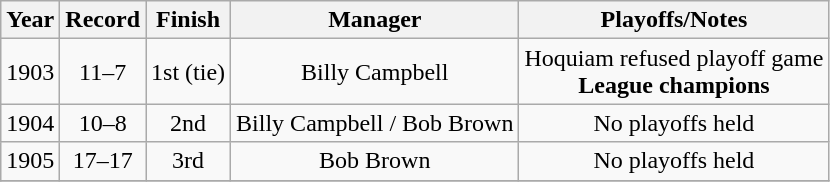<table class="wikitable" style="text-align:center">
<tr>
<th>Year</th>
<th>Record</th>
<th>Finish</th>
<th>Manager</th>
<th>Playoffs/Notes</th>
</tr>
<tr align=center>
<td>1903</td>
<td>11–7</td>
<td>1st (tie)</td>
<td>Billy Campbell</td>
<td>Hoquiam refused playoff game <br><strong>League champions</strong></td>
</tr>
<tr align=center>
<td>1904</td>
<td>10–8</td>
<td>2nd</td>
<td>Billy Campbell / Bob Brown</td>
<td>No playoffs held</td>
</tr>
<tr align=center>
<td>1905</td>
<td>17–17</td>
<td>3rd</td>
<td>Bob Brown</td>
<td>No playoffs held</td>
</tr>
<tr align=center>
</tr>
</table>
